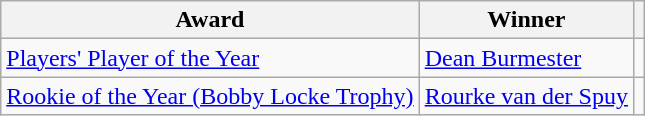<table class="wikitable">
<tr>
<th>Award</th>
<th>Winner</th>
<th></th>
</tr>
<tr>
<td><a href='#'>Players' Player of the Year</a></td>
<td> <a href='#'>Dean Burmester</a></td>
<td></td>
</tr>
<tr>
<td><a href='#'>Rookie of the Year (Bobby Locke Trophy)</a></td>
<td> <a href='#'>Rourke van der Spuy</a></td>
<td></td>
</tr>
</table>
